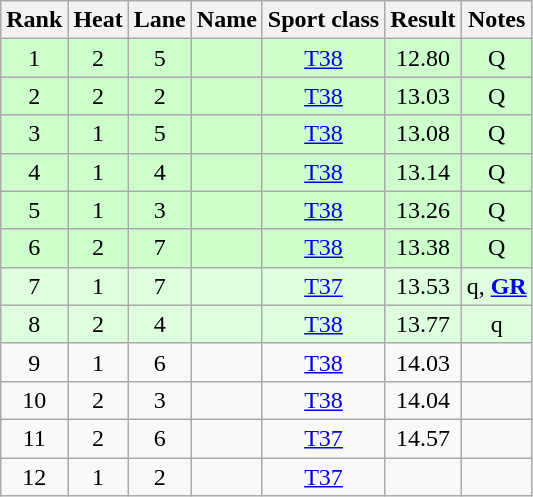<table class="wikitable sortable" style="text-align:center">
<tr>
<th>Rank</th>
<th>Heat</th>
<th>Lane</th>
<th>Name</th>
<th>Sport class</th>
<th>Result</th>
<th>Notes</th>
</tr>
<tr bgcolor=ccffcc>
<td>1</td>
<td>2</td>
<td>5</td>
<td align="left"></td>
<td><a href='#'>T38</a></td>
<td>12.80</td>
<td>Q</td>
</tr>
<tr bgcolor=ccffcc>
<td>2</td>
<td>2</td>
<td>2</td>
<td align="left"></td>
<td><a href='#'>T38</a></td>
<td>13.03</td>
<td>Q</td>
</tr>
<tr bgcolor=ccffcc>
<td>3</td>
<td>1</td>
<td>5</td>
<td align="left"></td>
<td><a href='#'>T38</a></td>
<td>13.08</td>
<td>Q</td>
</tr>
<tr bgcolor=ccffcc>
<td>4</td>
<td>1</td>
<td>4</td>
<td align="left"></td>
<td><a href='#'>T38</a></td>
<td>13.14</td>
<td>Q</td>
</tr>
<tr bgcolor=ccffcc>
<td>5</td>
<td>1</td>
<td>3</td>
<td align="left"></td>
<td><a href='#'>T38</a></td>
<td>13.26</td>
<td>Q</td>
</tr>
<tr bgcolor=ccffcc>
<td>6</td>
<td>2</td>
<td>7</td>
<td align="left"></td>
<td><a href='#'>T38</a></td>
<td>13.38</td>
<td>Q</td>
</tr>
<tr bgcolor=ddffdd>
<td>7</td>
<td>1</td>
<td>7</td>
<td align="left"></td>
<td><a href='#'>T37</a></td>
<td>13.53</td>
<td>q, <strong><a href='#'>GR</a></strong></td>
</tr>
<tr bgcolor=ddffdd>
<td>8</td>
<td>2</td>
<td>4</td>
<td align="left"></td>
<td><a href='#'>T38</a></td>
<td>13.77</td>
<td>q</td>
</tr>
<tr>
<td>9</td>
<td>1</td>
<td>6</td>
<td align="left"></td>
<td><a href='#'>T38</a></td>
<td>14.03</td>
<td></td>
</tr>
<tr>
<td>10</td>
<td>2</td>
<td>3</td>
<td align="left"></td>
<td><a href='#'>T38</a></td>
<td>14.04</td>
<td></td>
</tr>
<tr>
<td>11</td>
<td>2</td>
<td>6</td>
<td align="left"></td>
<td><a href='#'>T37</a></td>
<td>14.57</td>
<td></td>
</tr>
<tr>
<td>12</td>
<td>1</td>
<td>2</td>
<td align="left"></td>
<td><a href='#'>T37</a></td>
<td 14.63></td>
</tr>
</table>
